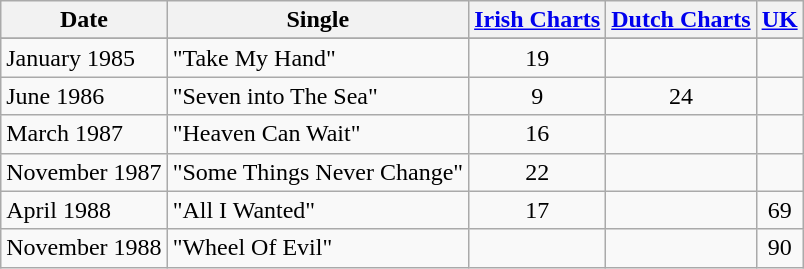<table class=wikitable style=text-align:left;>
<tr>
<th>Date</th>
<th>Single</th>
<th><a href='#'>Irish Charts</a><br></th>
<th><a href='#'>Dutch Charts</a><br></th>
<th><a href='#'>UK</a><br></th>
</tr>
<tr>
</tr>
<tr>
<td>January 1985</td>
<td align=left>"Take My Hand"</td>
<td align=center>19</td>
<td></td>
<td></td>
</tr>
<tr>
<td>June 1986</td>
<td align=left>"Seven into The Sea"</td>
<td align=center>9</td>
<td align=center>24</td>
<td></td>
</tr>
<tr>
<td>March 1987</td>
<td align=left>"Heaven Can Wait"</td>
<td align=center>16</td>
<td></td>
<td></td>
</tr>
<tr>
<td>November 1987</td>
<td align=left>"Some Things Never Change"</td>
<td align=center>22</td>
<td></td>
<td></td>
</tr>
<tr>
<td>April 1988</td>
<td align=left>"All I Wanted"</td>
<td align=center>17</td>
<td></td>
<td align=center>69</td>
</tr>
<tr>
<td>November 1988</td>
<td align=left>"Wheel Of Evil"</td>
<td></td>
<td></td>
<td align=center>90</td>
</tr>
</table>
